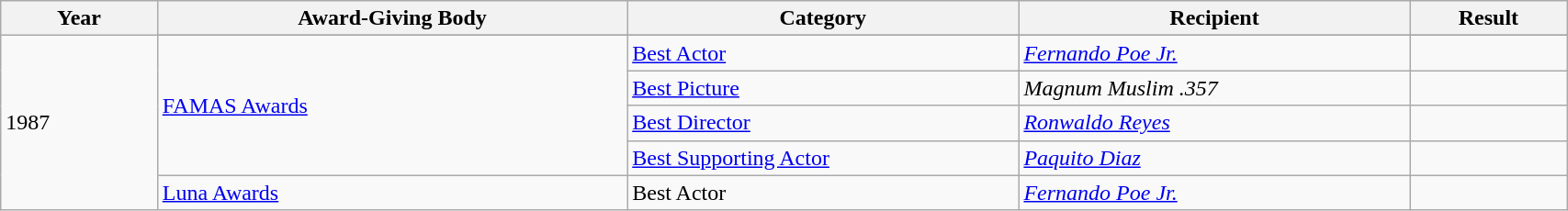<table | width="90%" class="wikitable sortable">
<tr>
<th width="10%">Year</th>
<th width="30%">Award-Giving Body</th>
<th width="25%">Category</th>
<th width="25%">Recipient</th>
<th width="10%">Result</th>
</tr>
<tr>
<td rowspan=7>1987</td>
</tr>
<tr>
<td rowspan=5><a href='#'>FAMAS Awards</a></td>
</tr>
<tr>
<td><a href='#'>Best Actor</a></td>
<td><em><a href='#'>Fernando Poe Jr.</a></em></td>
<td></td>
</tr>
<tr>
<td><a href='#'>Best Picture</a></td>
<td><em>Magnum Muslim .357</em></td>
<td></td>
</tr>
<tr>
<td><a href='#'>Best Director</a></td>
<td><em><a href='#'>Ronwaldo Reyes</a></em></td>
<td></td>
</tr>
<tr>
<td><a href='#'>Best Supporting Actor</a></td>
<td><em><a href='#'>Paquito Diaz</a></em></td>
<td></td>
</tr>
<tr>
<td><a href='#'>Luna Awards</a></td>
<td>Best Actor</td>
<td><em><a href='#'>Fernando Poe Jr.</a></em></td>
<td></td>
</tr>
</table>
